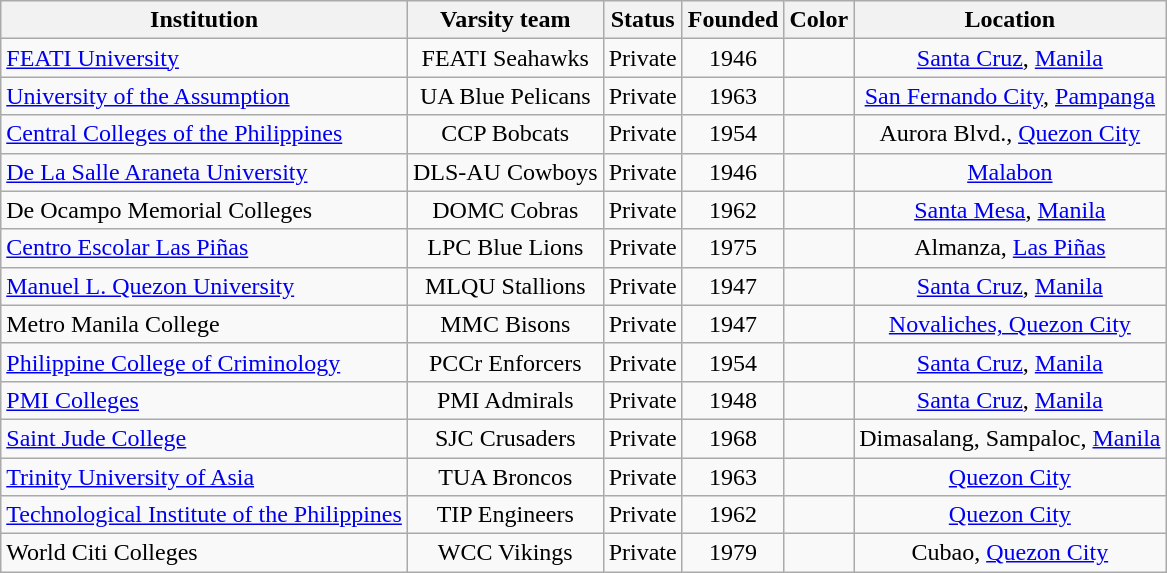<table class="wikitable sortable">
<tr>
<th>Institution</th>
<th>Varsity team</th>
<th>Status</th>
<th>Founded</th>
<th>Color</th>
<th>Location</th>
</tr>
<tr>
<td><a href='#'>FEATI University</a></td>
<td align="center">FEATI Seahawks</td>
<td align="center">Private</td>
<td align="center">1946</td>
<td align="center"></td>
<td align="center"><a href='#'>Santa Cruz</a>, <a href='#'>Manila</a></td>
</tr>
<tr>
<td><a href='#'>University of the Assumption</a></td>
<td align="center">UA Blue Pelicans</td>
<td align="center">Private</td>
<td align="center">1963</td>
<td align="center"></td>
<td align="center"><a href='#'>San Fernando City</a>, <a href='#'>Pampanga</a></td>
</tr>
<tr>
<td><a href='#'>Central Colleges of the Philippines</a></td>
<td align="center">CCP Bobcats</td>
<td align="center">Private</td>
<td align="center">1954</td>
<td align="center"></td>
<td align="center">Aurora Blvd., <a href='#'>Quezon City</a></td>
</tr>
<tr>
<td><a href='#'>De La Salle Araneta University</a></td>
<td align="center">DLS-AU Cowboys</td>
<td align="center">Private</td>
<td align="center">1946</td>
<td align="center"></td>
<td align="center"><a href='#'>Malabon</a></td>
</tr>
<tr>
<td>De Ocampo Memorial Colleges</td>
<td align="center">DOMC Cobras</td>
<td align="center">Private</td>
<td align="center">1962</td>
<td align="center"></td>
<td align="center"><a href='#'>Santa Mesa</a>, <a href='#'>Manila</a></td>
</tr>
<tr>
<td><a href='#'>Centro Escolar Las Piñas</a></td>
<td align="center">LPC Blue Lions</td>
<td align="center">Private</td>
<td align="center">1975</td>
<td align="center"></td>
<td align="center">Almanza, <a href='#'>Las Piñas</a></td>
</tr>
<tr>
<td><a href='#'>Manuel L. Quezon University</a></td>
<td align="center">MLQU Stallions</td>
<td align="center">Private</td>
<td align="center">1947</td>
<td align="center"></td>
<td align="center"><a href='#'>Santa Cruz</a>, <a href='#'>Manila</a></td>
</tr>
<tr>
<td>Metro Manila College</td>
<td align="center">MMC Bisons</td>
<td align="center">Private</td>
<td align="center">1947</td>
<td align="center"></td>
<td align="center"><a href='#'>Novaliches, Quezon City</a></td>
</tr>
<tr>
<td><a href='#'>Philippine College of Criminology</a></td>
<td align="center">PCCr Enforcers</td>
<td align="center">Private</td>
<td align="center">1954</td>
<td align="center"></td>
<td align="center"><a href='#'>Santa Cruz</a>, <a href='#'>Manila</a></td>
</tr>
<tr>
<td><a href='#'>PMI Colleges</a></td>
<td align="center">PMI Admirals</td>
<td align="center">Private</td>
<td align="center">1948</td>
<td align="center"></td>
<td align="center"><a href='#'>Santa Cruz</a>, <a href='#'>Manila</a></td>
</tr>
<tr>
<td><a href='#'>Saint Jude College</a></td>
<td align="center">SJC Crusaders</td>
<td align="center">Private</td>
<td align="center">1968</td>
<td align="center"></td>
<td align="center">Dimasalang, Sampaloc, <a href='#'>Manila</a></td>
</tr>
<tr>
<td><a href='#'>Trinity University of Asia</a></td>
<td align="center">TUA Broncos</td>
<td align="center">Private</td>
<td align="center">1963</td>
<td align="center"></td>
<td align="center"><a href='#'>Quezon City</a></td>
</tr>
<tr>
<td><a href='#'>Technological Institute of the Philippines</a></td>
<td align="center">TIP Engineers</td>
<td align="center">Private</td>
<td align="center">1962</td>
<td align="center"></td>
<td align="center"><a href='#'>Quezon City</a></td>
</tr>
<tr>
<td>World Citi Colleges</td>
<td align="center">WCC Vikings</td>
<td align="center">Private</td>
<td align="center">1979</td>
<td align="center"></td>
<td align="center">Cubao, <a href='#'>Quezon City</a></td>
</tr>
</table>
